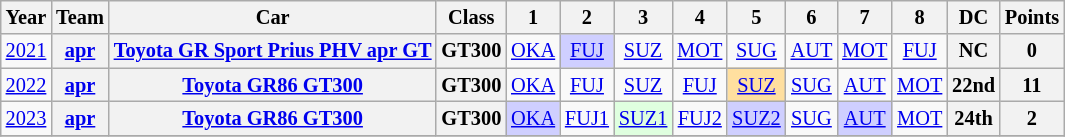<table class="wikitable" style="text-align:center; font-size:85%">
<tr>
<th>Year</th>
<th>Team</th>
<th>Car</th>
<th>Class</th>
<th>1</th>
<th>2</th>
<th>3</th>
<th>4</th>
<th>5</th>
<th>6</th>
<th>7</th>
<th>8</th>
<th>DC</th>
<th>Points</th>
</tr>
<tr>
<td><a href='#'>2021</a></td>
<th><a href='#'>apr</a></th>
<th><a href='#'>Toyota GR Sport Prius PHV apr GT</a></th>
<th>GT300</th>
<td style="background:#;"><a href='#'>OKA</a></td>
<td style="background:#cfcfff;"><a href='#'>FUJ</a><br></td>
<td style="background:#;"><a href='#'>SUZ</a></td>
<td style="background:#;"><a href='#'>MOT</a></td>
<td style="background:#;"><a href='#'>SUG</a></td>
<td style="background:#;"><a href='#'>AUT</a></td>
<td style="background:#;"><a href='#'>MOT</a></td>
<td style="background:#;"><a href='#'>FUJ</a></td>
<th>NC</th>
<th>0</th>
</tr>
<tr>
<td><a href='#'>2022</a></td>
<th><a href='#'>apr</a></th>
<th nowrap><a href='#'>Toyota GR86 GT300</a></th>
<th>GT300</th>
<td style="background:#;"><a href='#'>OKA</a></td>
<td style="background:#;"><a href='#'>FUJ</a></td>
<td style="background:#;"><a href='#'>SUZ</a></td>
<td style="background:#;"><a href='#'>FUJ</a></td>
<td style="background:#FFDF9F;"><a href='#'>SUZ</a><br></td>
<td style="background:#;"><a href='#'>SUG</a></td>
<td style="background:#;"><a href='#'>AUT</a></td>
<td style="background:#;"><a href='#'>MOT</a></td>
<th>22nd</th>
<th>11</th>
</tr>
<tr>
<td><a href='#'>2023</a></td>
<th nowrap><a href='#'>apr</a></th>
<th nowrap><a href='#'>Toyota GR86 GT300</a></th>
<th>GT300</th>
<td style="background:#cfcfff;"><a href='#'>OKA</a><br></td>
<td style="background:#;"><a href='#'>FUJ1</a><br></td>
<td style="background:#dfffdf;"><a href='#'>SUZ1</a><br></td>
<td style="background:#;"><a href='#'>FUJ2</a><br></td>
<td style="background:#cfcfff;"><a href='#'>SUZ2</a><br></td>
<td style="background:#;"><a href='#'>SUG</a><br></td>
<td style="background:#cfcfff;"><a href='#'>AUT</a><br></td>
<td style="background:#;"><a href='#'>MOT</a><br></td>
<th>24th</th>
<th>2</th>
</tr>
<tr>
</tr>
</table>
